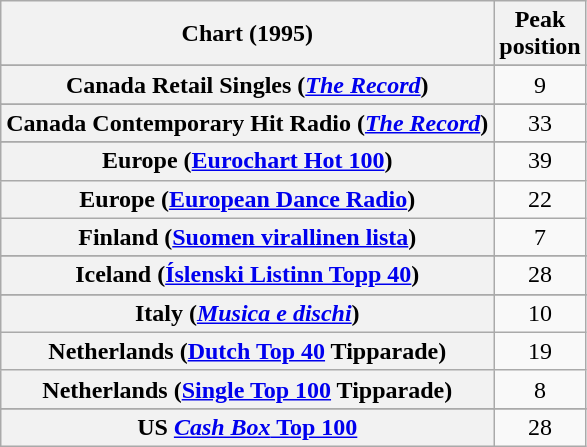<table class="wikitable sortable plainrowheaders" style="text-align:center">
<tr>
<th>Chart (1995)</th>
<th>Peak<br>position</th>
</tr>
<tr>
</tr>
<tr>
<th scope="row">Canada Retail Singles (<em><a href='#'>The Record</a></em>)</th>
<td>9</td>
</tr>
<tr>
</tr>
<tr>
<th scope="row">Canada Contemporary Hit Radio (<em><a href='#'>The Record</a></em>)</th>
<td>33</td>
</tr>
<tr>
</tr>
<tr>
<th scope="row">Europe (<a href='#'>Eurochart Hot 100</a>)</th>
<td>39</td>
</tr>
<tr>
<th scope="row">Europe (<a href='#'>European Dance Radio</a>)</th>
<td>22</td>
</tr>
<tr>
<th scope="row">Finland (<a href='#'>Suomen virallinen lista</a>)</th>
<td>7</td>
</tr>
<tr>
</tr>
<tr>
<th scope="row">Iceland (<a href='#'>Íslenski Listinn Topp 40</a>)</th>
<td>28</td>
</tr>
<tr>
</tr>
<tr>
<th scope="row">Italy (<em><a href='#'>Musica e dischi</a></em>)</th>
<td>10</td>
</tr>
<tr>
<th scope="row">Netherlands (<a href='#'>Dutch Top 40</a> Tipparade)</th>
<td>19</td>
</tr>
<tr>
<th scope="row">Netherlands (<a href='#'>Single Top 100</a> Tipparade)</th>
<td>8</td>
</tr>
<tr>
</tr>
<tr>
</tr>
<tr>
</tr>
<tr>
</tr>
<tr>
</tr>
<tr>
</tr>
<tr>
</tr>
<tr>
</tr>
<tr>
</tr>
<tr>
</tr>
<tr>
</tr>
<tr>
</tr>
<tr>
</tr>
<tr>
<th scope="row">US <a href='#'><em>Cash Box</em> Top 100</a></th>
<td>28</td>
</tr>
</table>
